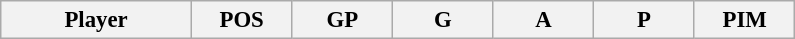<table class="wikitable sortable" style="text-align:left; font-size:95%">
<tr>
<th width="120px">Player</th>
<th width="60px">POS</th>
<th width="60px">GP</th>
<th width="60px">G</th>
<th width="60px">A</th>
<th width="60px">P</th>
<th width="60px">PIM<br></th>
</tr>
</table>
